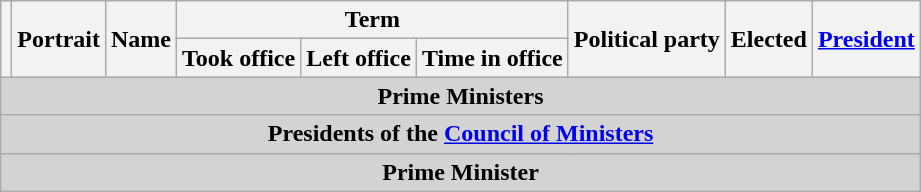<table class="wikitable" style="text-align:center;">
<tr>
<th rowspan=2></th>
<th rowspan=2>Portrait</th>
<th rowspan=2>Name<br></th>
<th colspan=3>Term</th>
<th rowspan=2>Political party</th>
<th rowspan=2>Elected</th>
<th rowspan=2><a href='#'>President</a></th>
</tr>
<tr>
<th>Took office</th>
<th>Left office</th>
<th>Time in office</th>
</tr>
<tr bgcolor="lightgrey">
<td colspan=9><strong>Prime Ministers</strong><br>
</td>
</tr>
<tr bgcolor="lightgrey">
<td colspan=9><strong>Presidents of the <a href='#'>Council of Ministers</a></strong><br>

</td>
</tr>
<tr bgcolor="lightgrey">
<td colspan=9><strong>Prime Minister</strong><br></td>
</tr>
</table>
